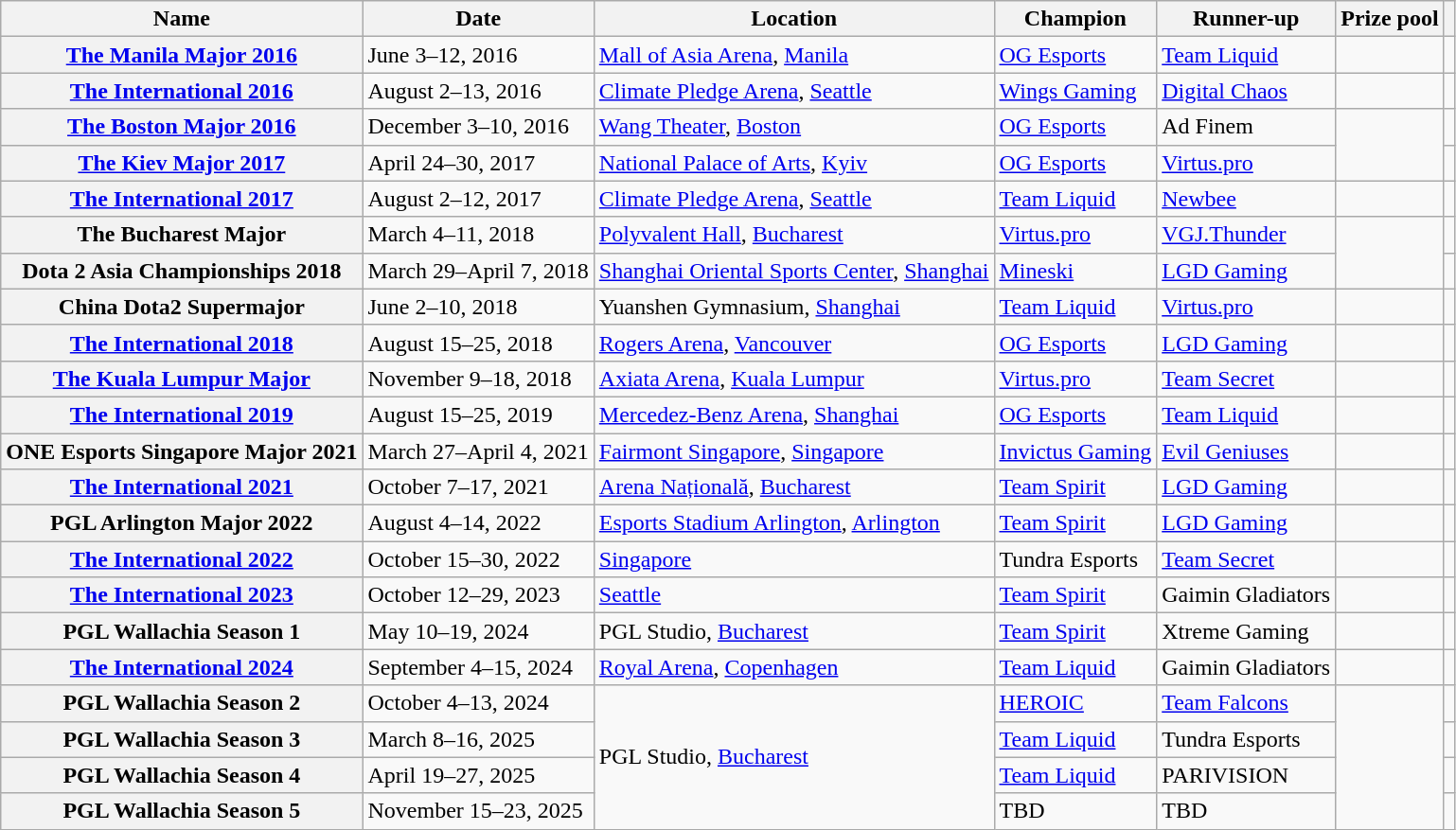<table class="wikitable plainrowheaders">
<tr>
<th>Name</th>
<th>Date</th>
<th>Location</th>
<th>Champion</th>
<th>Runner-up</th>
<th>Prize pool</th>
<th></th>
</tr>
<tr>
<th scope=row><a href='#'><strong>The Manila Major 2016</strong></a></th>
<td>June 3–12, 2016</td>
<td><a href='#'>Mall of Asia Arena</a>, <a href='#'>Manila</a></td>
<td><a href='#'>OG Esports</a></td>
<td><a href='#'>Team Liquid</a></td>
<td></td>
<td></td>
</tr>
<tr>
<th scope=row><strong><a href='#'>The International 2016</a></strong></th>
<td>August 2–13, 2016</td>
<td><a href='#'>Climate Pledge Arena</a>, <a href='#'>Seattle</a></td>
<td><a href='#'>Wings Gaming</a></td>
<td><a href='#'>Digital Chaos</a></td>
<td></td>
<td></td>
</tr>
<tr>
<th scope=row><a href='#'><strong>The Boston Major 2016</strong></a></th>
<td>December 3–10, 2016</td>
<td><a href='#'>Wang Theater</a>, <a href='#'>Boston</a></td>
<td><a href='#'>OG Esports</a></td>
<td>Ad Finem</td>
<td rowspan="2"></td>
<td></td>
</tr>
<tr>
<th scope=row><a href='#'><strong>The Kiev Major 2017</strong></a></th>
<td>April 24–30, 2017</td>
<td><a href='#'>National Palace of Arts</a>, <a href='#'>Kyiv</a></td>
<td><a href='#'>OG Esports</a></td>
<td><a href='#'>Virtus.pro</a></td>
<td></td>
</tr>
<tr>
<th scope=row><strong><a href='#'>The International 2017</a></strong></th>
<td>August 2–12, 2017</td>
<td><a href='#'>Climate Pledge Arena</a>, <a href='#'>Seattle</a></td>
<td><a href='#'>Team Liquid</a></td>
<td><a href='#'>Newbee</a></td>
<td></td>
<td></td>
</tr>
<tr>
<th scope=row><strong>The Bucharest Major</strong></th>
<td>March 4–11, 2018</td>
<td><a href='#'>Polyvalent Hall</a>, <a href='#'>Bucharest</a></td>
<td><a href='#'>Virtus.pro</a></td>
<td><a href='#'>VGJ.Thunder</a></td>
<td rowspan="2"></td>
<td></td>
</tr>
<tr>
<th scope=row><strong>Dota 2 Asia Championships 2018</strong></th>
<td>March 29–April 7, 2018</td>
<td><a href='#'>Shanghai Oriental Sports Center</a>, <a href='#'>Shanghai</a></td>
<td><a href='#'>Mineski</a></td>
<td><a href='#'>LGD Gaming</a></td>
<td></td>
</tr>
<tr>
<th scope=row><strong>China Dota2 Supermajor</strong></th>
<td>June 2–10, 2018</td>
<td>Yuanshen Gymnasium, <a href='#'>Shanghai</a></td>
<td><a href='#'>Team Liquid</a></td>
<td><a href='#'>Virtus.pro</a></td>
<td></td>
<td></td>
</tr>
<tr>
<th scope=row><strong><a href='#'>The International 2018</a></strong></th>
<td>August 15–25, 2018</td>
<td><a href='#'>Rogers Arena</a>, <a href='#'>Vancouver</a></td>
<td><a href='#'>OG Esports</a></td>
<td><a href='#'>LGD Gaming</a></td>
<td></td>
<td></td>
</tr>
<tr>
<th scope=row><a href='#'><strong>The Kuala Lumpur Major</strong></a></th>
<td>November 9–18, 2018</td>
<td><a href='#'>Axiata Arena</a>, <a href='#'>Kuala Lumpur</a></td>
<td><a href='#'>Virtus.pro</a></td>
<td><a href='#'>Team Secret</a></td>
<td></td>
<td></td>
</tr>
<tr>
<th scope=row><strong><a href='#'>The International 2019</a></strong></th>
<td>August 15–25, 2019</td>
<td><a href='#'>Mercedez-Benz Arena</a>, <a href='#'>Shanghai</a></td>
<td><a href='#'>OG Esports</a></td>
<td><a href='#'>Team Liquid</a></td>
<td></td>
<td></td>
</tr>
<tr>
<th scope=row><strong>ONE Esports Singapore Major 2021</strong></th>
<td>March 27–April 4, 2021</td>
<td><a href='#'>Fairmont Singapore</a>, <a href='#'>Singapore</a></td>
<td><a href='#'>Invictus Gaming</a></td>
<td><a href='#'>Evil Geniuses</a></td>
<td></td>
<td></td>
</tr>
<tr>
<th scope=row><strong><a href='#'>The International 2021</a></strong></th>
<td>October 7–17, 2021</td>
<td><a href='#'>Arena Națională</a>, <a href='#'>Bucharest</a></td>
<td><a href='#'>Team Spirit</a></td>
<td><a href='#'>LGD Gaming</a></td>
<td></td>
<td></td>
</tr>
<tr>
<th scope=row><strong>PGL Arlington Major 2022</strong></th>
<td>August 4–14, 2022</td>
<td><a href='#'>Esports Stadium Arlington</a>, <a href='#'>Arlington</a></td>
<td><a href='#'>Team Spirit</a></td>
<td><a href='#'>LGD Gaming</a></td>
<td></td>
<td></td>
</tr>
<tr>
<th scope=row><strong><a href='#'>The International 2022</a></strong></th>
<td>October 15–30, 2022</td>
<td><a href='#'>Singapore</a></td>
<td>Tundra Esports</td>
<td><a href='#'>Team Secret</a></td>
<td></td>
<td></td>
</tr>
<tr>
<th scope=row><strong><a href='#'>The International 2023</a></strong></th>
<td>October 12–29, 2023</td>
<td><a href='#'>Seattle</a></td>
<td><a href='#'>Team Spirit</a></td>
<td>Gaimin Gladiators</td>
<td></td>
<td></td>
</tr>
<tr>
<th scope=row><strong>PGL Wallachia Season 1</strong></th>
<td>May 10–19, 2024</td>
<td>PGL Studio, <a href='#'>Bucharest</a></td>
<td><a href='#'>Team Spirit</a></td>
<td>Xtreme Gaming</td>
<td></td>
<td></td>
</tr>
<tr>
<th scope=row><strong><a href='#'>The International 2024</a></strong></th>
<td>September 4–15, 2024</td>
<td><a href='#'>Royal Arena</a>, <a href='#'>Copenhagen</a></td>
<td><a href='#'>Team Liquid</a></td>
<td>Gaimin Gladiators</td>
<td></td>
<td></td>
</tr>
<tr>
<th scope=row><strong>PGL Wallachia Season 2</strong></th>
<td>October 4–13, 2024</td>
<td rowspan="4">PGL Studio, <a href='#'>Bucharest</a></td>
<td><a href='#'>HEROIC</a></td>
<td><a href='#'>Team Falcons</a></td>
<td rowspan="4"></td>
<td></td>
</tr>
<tr>
<th scope=row><strong>PGL Wallachia Season 3</strong></th>
<td>March 8–16, 2025</td>
<td><a href='#'>Team Liquid</a></td>
<td>Tundra Esports</td>
<td></td>
</tr>
<tr>
<th scope=row><strong>PGL Wallachia Season 4</strong></th>
<td>April 19–27, 2025</td>
<td><a href='#'>Team Liquid</a></td>
<td>PARIVISION</td>
<td></td>
</tr>
<tr>
<th scope=row><strong>PGL Wallachia Season 5</strong></th>
<td>November 15–23, 2025</td>
<td>TBD</td>
<td>TBD</td>
<td></td>
</tr>
</table>
